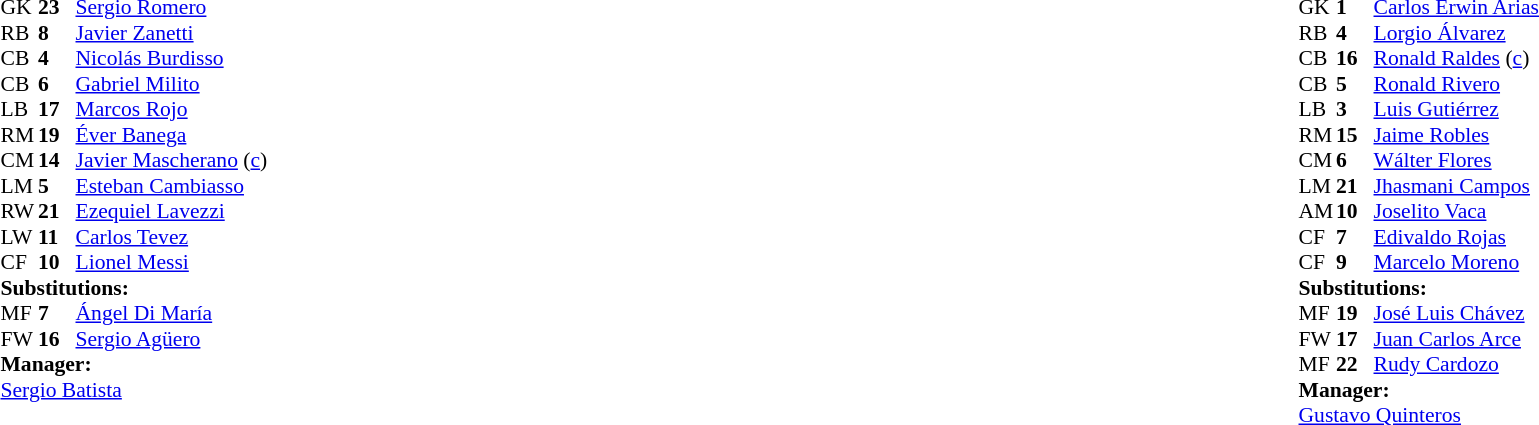<table width="100%">
<tr>
<td valign="top" width="50%"><br><table style="font-size: 90%" cellspacing="0" cellpadding="0">
<tr>
<th width="25"></th>
<th width="25"></th>
</tr>
<tr>
<td>GK</td>
<td><strong>23</strong></td>
<td><a href='#'>Sergio Romero</a></td>
</tr>
<tr>
<td>RB</td>
<td><strong>8</strong></td>
<td><a href='#'>Javier Zanetti</a></td>
</tr>
<tr>
<td>CB</td>
<td><strong>4</strong></td>
<td><a href='#'>Nicolás Burdisso</a></td>
</tr>
<tr>
<td>CB</td>
<td><strong>6</strong></td>
<td><a href='#'>Gabriel Milito</a></td>
</tr>
<tr>
<td>LB</td>
<td><strong>17</strong></td>
<td><a href='#'>Marcos Rojo</a></td>
</tr>
<tr>
<td>RM</td>
<td><strong>19</strong></td>
<td><a href='#'>Éver Banega</a></td>
</tr>
<tr>
<td>CM</td>
<td><strong>14</strong></td>
<td><a href='#'>Javier Mascherano</a> (<a href='#'>c</a>)</td>
</tr>
<tr>
<td>LM</td>
<td><strong>5</strong></td>
<td><a href='#'>Esteban Cambiasso</a></td>
<td></td>
<td></td>
</tr>
<tr>
<td>RW</td>
<td><strong>21</strong></td>
<td><a href='#'>Ezequiel Lavezzi</a></td>
<td></td>
<td></td>
</tr>
<tr>
<td>LW</td>
<td><strong>11</strong></td>
<td><a href='#'>Carlos Tevez</a></td>
<td></td>
</tr>
<tr>
<td>CF</td>
<td><strong>10</strong></td>
<td><a href='#'>Lionel Messi</a></td>
</tr>
<tr>
<td colspan=3><strong>Substitutions:</strong></td>
</tr>
<tr>
<td>MF</td>
<td><strong>7</strong></td>
<td><a href='#'>Ángel Di María</a></td>
<td></td>
<td></td>
</tr>
<tr>
<td>FW</td>
<td><strong>16</strong></td>
<td><a href='#'>Sergio Agüero</a></td>
<td></td>
<td></td>
</tr>
<tr>
<td colspan=3><strong>Manager:</strong></td>
</tr>
<tr>
<td colspan=3><a href='#'>Sergio Batista</a></td>
</tr>
</table>
</td>
<td valign="top"></td>
<td valign="top" width="50%"><br><table style="font-size: 90%" cellspacing="0" cellpadding="0" align="center">
<tr>
<th width="25"></th>
<th width="25"></th>
</tr>
<tr>
<td>GK</td>
<td><strong>1</strong></td>
<td><a href='#'>Carlos Erwin Arias</a></td>
</tr>
<tr>
<td>RB</td>
<td><strong>4</strong></td>
<td><a href='#'>Lorgio Álvarez</a></td>
</tr>
<tr>
<td>CB</td>
<td><strong>16</strong></td>
<td><a href='#'>Ronald Raldes</a> (<a href='#'>c</a>)</td>
</tr>
<tr>
<td>CB</td>
<td><strong>5</strong></td>
<td><a href='#'>Ronald Rivero</a></td>
<td></td>
</tr>
<tr>
<td>LB</td>
<td><strong>3</strong></td>
<td><a href='#'>Luis Gutiérrez</a></td>
<td></td>
</tr>
<tr>
<td>RM</td>
<td><strong>15</strong></td>
<td><a href='#'>Jaime Robles</a></td>
</tr>
<tr>
<td>CM</td>
<td><strong>6</strong></td>
<td><a href='#'>Wálter Flores</a></td>
<td></td>
</tr>
<tr>
<td>LM</td>
<td><strong>21</strong></td>
<td><a href='#'>Jhasmani Campos</a></td>
<td></td>
<td></td>
</tr>
<tr>
<td>AM</td>
<td><strong>10</strong></td>
<td><a href='#'>Joselito Vaca</a></td>
<td></td>
<td></td>
</tr>
<tr>
<td>CF</td>
<td><strong>7</strong></td>
<td><a href='#'>Edivaldo Rojas</a></td>
<td></td>
<td></td>
</tr>
<tr>
<td>CF</td>
<td><strong>9</strong></td>
<td><a href='#'>Marcelo Moreno</a></td>
</tr>
<tr>
<td colspan=3><strong>Substitutions:</strong></td>
</tr>
<tr>
<td>MF</td>
<td><strong>19</strong></td>
<td><a href='#'>José Luis Chávez</a></td>
<td></td>
<td></td>
</tr>
<tr>
<td>FW</td>
<td><strong>17</strong></td>
<td><a href='#'>Juan Carlos Arce</a></td>
<td></td>
<td></td>
</tr>
<tr>
<td>MF</td>
<td><strong>22</strong></td>
<td><a href='#'>Rudy Cardozo</a></td>
<td></td>
<td></td>
</tr>
<tr>
<td colspan=3><strong>Manager:</strong></td>
</tr>
<tr>
<td colspan=3><a href='#'>Gustavo Quinteros</a></td>
</tr>
</table>
</td>
</tr>
</table>
